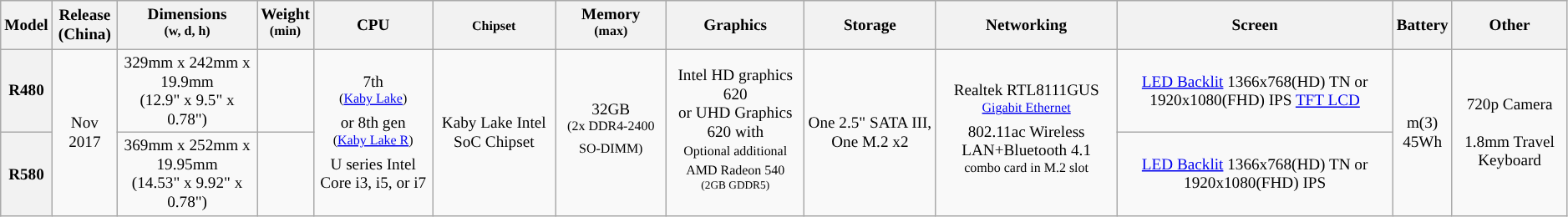<table class="wikitable" style="font-size:80%; text-align:center">
<tr>
<th>Model</th>
<th>Release<br>(China)</th>
<th>Dimensions <br><sup>(w, d, h)</sup></th>
<th>Weight <br><sup>(min)</sup></th>
<th>CPU</th>
<th><small>Chipset</small></th>
<th>Memory <br><sup>(max)</sup></th>
<th>Graphics</th>
<th>Storage</th>
<th>Networking</th>
<th>Screen</th>
<th>Battery</th>
<th>Other</th>
</tr>
<tr>
<th>R480 </th>
<td rowspan="2">Nov 2017</td>
<td>329mm x 242mm x 19.9mm <br>(12.9" x 9.5" x 0.78")</td>
<td></td>
<td rowspan="2" style="background:">7th <br><sup>(<a href='#'>Kaby Lake</a>)</sup> <br>or 8th gen <br><sup>(<a href='#'>Kaby Lake R</a>)</sup> <br>U series Intel Core i3, i5, or i7</td>
<td rowspan="2">Kaby Lake Intel SoC Chipset</td>
<td rowspan="2" style="background:">32GB <br><sup>(2x DDR4-2400 SO-DIMM)</sup></td>
<td rowspan="2" style="background:">Intel HD graphics 620 <br>or UHD Graphics 620 with <br><small>Optional additional AMD Radeon 540 <br><sup>(2GB GDDR5)</sup></small></td>
<td rowspan="2" style="background:">One 2.5" SATA III, One M.2 x2</td>
<td rowspan="2">Realtek RTL8111GUS <br><sup><a href='#'>Gigabit Ethernet</a></sup> <br>802.11ac Wireless LAN+Bluetooth 4.1 <br><sup>combo card in M.2 slot</sup></td>
<td style="background:"><a href='#'>LED Backlit</a> 1366x768(HD) TN or 1920x1080(FHD) IPS <a href='#'>TFT LCD</a></td>
<td rowspan="2" style="background:">m(3) <br>45Wh</td>
<td rowspan="2">720p Camera <br><br>1.8mm Travel Keyboard</td>
</tr>
<tr>
<th>R580 </th>
<td>369mm x 252mm x 19.95mm <br>(14.53" x 9.92" x 0.78")</td>
<td></td>
<td style="background:"><a href='#'>LED Backlit</a> 1366x768(HD) TN or 1920x1080(FHD) IPS</td>
</tr>
</table>
